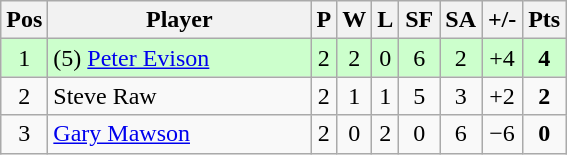<table class="wikitable" style="text-align:center; margin: 1em auto 1em auto, align:left">
<tr>
<th width=20>Pos</th>
<th width=168>Player</th>
<th width=3>P</th>
<th width=3>W</th>
<th width=3>L</th>
<th width=20>SF</th>
<th width=20>SA</th>
<th width=20>+/-</th>
<th width=20>Pts</th>
</tr>
<tr align=center style="background: #ccffcc;">
<td>1</td>
<td align="left"> (5) <a href='#'>Peter Evison</a></td>
<td>2</td>
<td>2</td>
<td>0</td>
<td>6</td>
<td>2</td>
<td>+4</td>
<td><strong>4</strong></td>
</tr>
<tr align=center>
<td>2</td>
<td align="left"> Steve Raw</td>
<td>2</td>
<td>1</td>
<td>1</td>
<td>5</td>
<td>3</td>
<td>+2</td>
<td><strong>2</strong></td>
</tr>
<tr align=center>
<td>3</td>
<td align="left"> <a href='#'>Gary Mawson</a></td>
<td>2</td>
<td>0</td>
<td>2</td>
<td>0</td>
<td>6</td>
<td>−6</td>
<td><strong>0</strong></td>
</tr>
</table>
